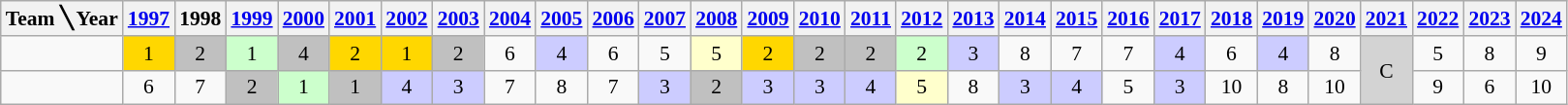<table class=wikitable style="text-align:center; font-size:90%;">
<tr>
<th>Team ╲ Year</th>
<th><a href='#'>1997</a></th>
<th>1998</th>
<th><a href='#'>1999</a></th>
<th><a href='#'>2000</a></th>
<th><a href='#'>2001</a></th>
<th><a href='#'>2002</a></th>
<th><a href='#'>2003</a></th>
<th><a href='#'>2004</a></th>
<th><a href='#'>2005</a></th>
<th><a href='#'>2006</a></th>
<th><a href='#'>2007</a></th>
<th><a href='#'>2008</a></th>
<th><a href='#'>2009</a></th>
<th><a href='#'>2010</a></th>
<th><a href='#'>2011</a></th>
<th><a href='#'>2012</a></th>
<th><a href='#'>2013</a></th>
<th><a href='#'>2014</a></th>
<th><a href='#'>2015</a></th>
<th><a href='#'>2016</a></th>
<th><a href='#'>2017</a></th>
<th><a href='#'>2018</a></th>
<th><a href='#'>2019</a></th>
<th><a href='#'>2020</a></th>
<th><a href='#'>2021</a></th>
<th><a href='#'>2022</a></th>
<th><a href='#'>2023</a></th>
<th><a href='#'>2024</a></th>
</tr>
<tr>
<td align=left><strong></strong></td>
<td bgcolor=gold>1</td>
<td bgcolor=silver>2</td>
<td bgcolor=CCFFCC>1</td>
<td bgcolor=silver>4</td>
<td bgcolor=gold>2</td>
<td bgcolor=gold>1</td>
<td bgcolor=silver>2</td>
<td>6</td>
<td bgcolor=ccccff>4</td>
<td>6</td>
<td>5</td>
<td bgcolor=FFFFCC>5</td>
<td bgcolor=gold>2</td>
<td bgcolor=silver>2</td>
<td bgcolor=silver>2</td>
<td bgcolor=CCFFCC>2</td>
<td bgcolor=CCCCFF>3</td>
<td>8</td>
<td>7</td>
<td>7</td>
<td bgcolor=ccccff>4</td>
<td>6</td>
<td bgcolor=ccccff>4</td>
<td>8</td>
<td bgcolor=D3D3D3 rowspan=3>C</td>
<td>5</td>
<td>8</td>
<td>9</td>
</tr>
<tr>
<td align=left><strong></strong></td>
<td>6</td>
<td>7</td>
<td bgcolor=silver>2</td>
<td bgcolor=CCFFCC>1</td>
<td bgcolor=silver>1</td>
<td bgcolor=ccccff>4</td>
<td bgcolor=ccccff>3</td>
<td>7</td>
<td>8</td>
<td>7</td>
<td bgcolor=ccccff>3</td>
<td bgcolor=silver>2</td>
<td bgcolor=ccccff>3</td>
<td bgcolor=CCCCFF>3</td>
<td bgcolor=CCCCFF>4</td>
<td bgcolor=FFFFCC>5</td>
<td>8</td>
<td bgcolor=CCCCFF>3</td>
<td bgcolor=CCCCFF>4</td>
<td>5</td>
<td bgcolor=ccccff>3</td>
<td>10</td>
<td>8</td>
<td>10</td>
<td>9</td>
<td>6</td>
<td>10</td>
</tr>
</table>
